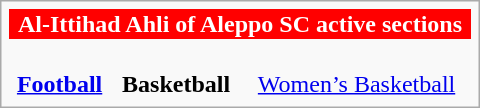<table class="infobox" style="width: 20em; font-size: 95%em;">
<tr style="color:white; background:red; text-align:center;">
<th colspan="3">Al-Ittihad Ahli of Aleppo SC active sections</th>
</tr>
<tr style="text-align: center">
<td><br><strong><a href='#'>Football</a></strong></td>
<td><br><strong>Basketball</strong></td>
<td><br><a href='#'>Women’s Basketball</a></td>
</tr>
</table>
